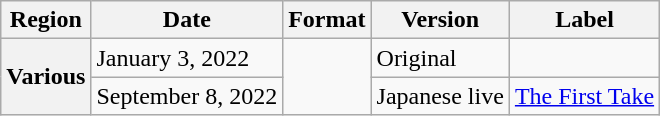<table class="wikitable plainrowheaders">
<tr>
<th scope="col">Region</th>
<th scope="col">Date</th>
<th scope="col">Format</th>
<th scope="col">Version</th>
<th scope="col">Label</th>
</tr>
<tr>
<th scope="row" rowspan="2">Various</th>
<td>January 3, 2022</td>
<td rowspan="2"></td>
<td>Original</td>
<td></td>
</tr>
<tr>
<td>September 8, 2022</td>
<td>Japanese live</td>
<td><a href='#'>The First Take</a></td>
</tr>
</table>
